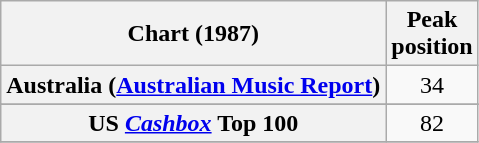<table class="wikitable sortable plainrowheaders" style="text-align:center">
<tr>
<th>Chart (1987)</th>
<th>Peak<br>position</th>
</tr>
<tr>
<th scope="row">Australia (<a href='#'>Australian Music Report</a>)</th>
<td>34</td>
</tr>
<tr>
</tr>
<tr>
</tr>
<tr>
</tr>
<tr>
</tr>
<tr>
<th scope="row">US <a href='#'><em>Cashbox</em></a> Top 100</th>
<td align="center">82</td>
</tr>
<tr>
</tr>
</table>
